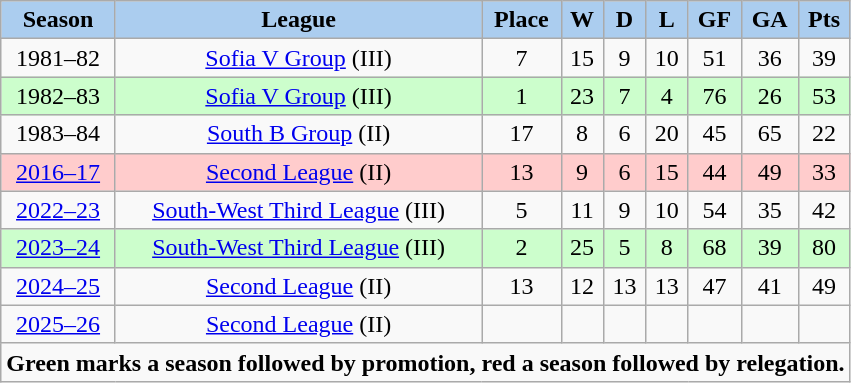<table class="wikitable" style="text-align:center; font-size:100%">
<tr>
<th style="background:#ABCDEF;">Season</th>
<th style="background:#ABCDEF;">League</th>
<th style="background:#ABCDEF;">Place</th>
<th style="background:#ABCDEF;">W</th>
<th style="background:#ABCDEF;">D</th>
<th style="background:#ABCDEF;">L</th>
<th style="background:#ABCDEF;">GF</th>
<th style="background:#ABCDEF;">GA</th>
<th style="background:#ABCDEF;">Pts</th>
</tr>
<tr>
<td>1981–82</td>
<td><a href='#'>Sofia V Group</a> (III)</td>
<td>7</td>
<td>15</td>
<td>9</td>
<td>10</td>
<td>51</td>
<td>36</td>
<td>39</td>
</tr>
<tr align="center" style="background:#ccfecc;">
<td>1982–83</td>
<td><a href='#'>Sofia V Group</a> (III)</td>
<td>1</td>
<td>23</td>
<td>7</td>
<td>4</td>
<td>76</td>
<td>26</td>
<td>53</td>
</tr>
<tr>
<td>1983–84</td>
<td><a href='#'>South B Group</a> (II)</td>
<td>17</td>
<td>8</td>
<td>6</td>
<td>20</td>
<td>45</td>
<td>65</td>
<td>22</td>
</tr>
<tr align="center" style="background:#ffcccc;">
<td><a href='#'>2016–17</a></td>
<td><a href='#'>Second League</a> (II)</td>
<td>13</td>
<td>9</td>
<td>6</td>
<td>15</td>
<td>44</td>
<td>49</td>
<td>33</td>
</tr>
<tr align="center">
<td><a href='#'>2022–23</a></td>
<td><a href='#'>South-West Third League</a> (III)</td>
<td>5</td>
<td>11</td>
<td>9</td>
<td>10</td>
<td>54</td>
<td>35</td>
<td>42</td>
</tr>
<tr align="center" style="background:#ccfecc;">
<td><a href='#'>2023–24</a></td>
<td><a href='#'>South-West Third League</a> (III)</td>
<td>2</td>
<td>25</td>
<td>5</td>
<td>8</td>
<td>68</td>
<td>39</td>
<td>80</td>
</tr>
<tr align="center">
<td><a href='#'>2024–25</a></td>
<td><a href='#'>Second League</a> (II)</td>
<td>13</td>
<td>12</td>
<td>13</td>
<td>13</td>
<td>47</td>
<td>41</td>
<td>49</td>
</tr>
<tr align="center">
<td><a href='#'>2025–26</a></td>
<td><a href='#'>Second League</a> (II)</td>
<td></td>
<td></td>
<td></td>
<td></td>
<td></td>
<td></td>
<td></td>
</tr>
<tr>
<td colspan="9" align="center"><strong>Green marks a season followed by promotion, red a season followed by relegation.</strong></td>
</tr>
</table>
